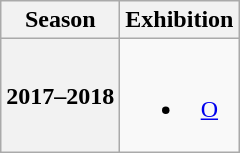<table class="wikitable" style="text-align:center">
<tr>
<th>Season</th>
<th>Exhibition</th>
</tr>
<tr>
<th>2017–2018</th>
<td><br><ul><li><a href='#'>O</a> <br></li></ul></td>
</tr>
</table>
